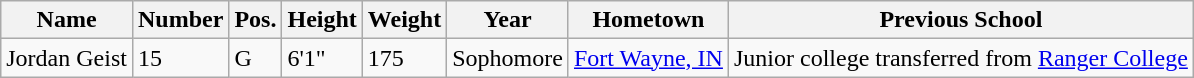<table class="wikitable sortable" border="1">
<tr>
<th>Name</th>
<th>Number</th>
<th>Pos.</th>
<th>Height</th>
<th>Weight</th>
<th>Year</th>
<th>Hometown</th>
<th class="unsortable">Previous School</th>
</tr>
<tr>
<td>Jordan Geist</td>
<td>15</td>
<td>G</td>
<td>6'1"</td>
<td>175</td>
<td>Sophomore</td>
<td><a href='#'>Fort Wayne, IN</a></td>
<td>Junior college transferred from <a href='#'>Ranger College</a></td>
</tr>
</table>
